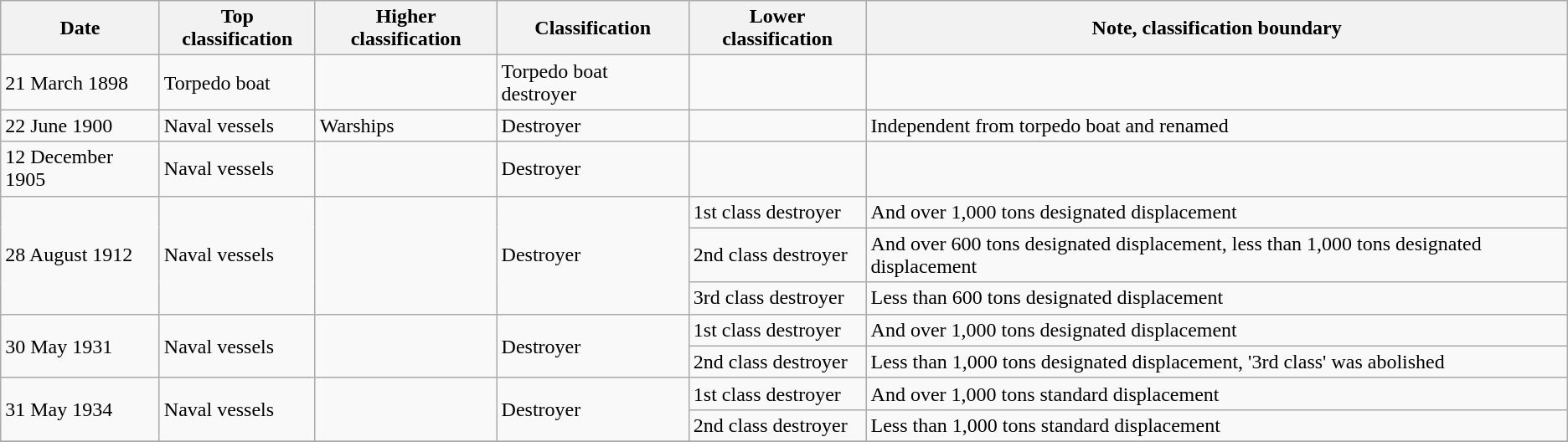<table class="wikitable">
<tr>
<th>Date</th>
<th>Top classification</th>
<th>Higher classification</th>
<th>Classification</th>
<th>Lower classification</th>
<th>Note, classification boundary</th>
</tr>
<tr>
<td>21 March 1898</td>
<td>Torpedo boat</td>
<td></td>
<td>Torpedo boat destroyer</td>
<td></td>
<td></td>
</tr>
<tr>
<td>22 June 1900</td>
<td>Naval vessels</td>
<td>Warships</td>
<td>Destroyer</td>
<td></td>
<td>Independent from torpedo boat and renamed</td>
</tr>
<tr>
<td>12 December 1905</td>
<td>Naval vessels</td>
<td></td>
<td>Destroyer</td>
<td></td>
<td></td>
</tr>
<tr>
<td rowspan="3">28 August 1912</td>
<td rowspan="3">Naval vessels</td>
<td rowspan="3"></td>
<td rowspan="3">Destroyer</td>
<td>1st class destroyer</td>
<td>And over 1,000 tons designated displacement</td>
</tr>
<tr>
<td>2nd class destroyer</td>
<td>And over 600 tons designated displacement, less than 1,000 tons designated displacement</td>
</tr>
<tr>
<td>3rd class destroyer</td>
<td>Less than 600 tons designated displacement</td>
</tr>
<tr>
<td rowspan="2">30 May 1931</td>
<td rowspan="2">Naval vessels</td>
<td rowspan="2"></td>
<td rowspan="2">Destroyer</td>
<td>1st class destroyer</td>
<td>And over 1,000 tons designated displacement</td>
</tr>
<tr>
<td>2nd class destroyer</td>
<td>Less than 1,000 tons designated displacement, '3rd class' was abolished</td>
</tr>
<tr>
<td rowspan="2">31 May 1934</td>
<td rowspan="2">Naval vessels</td>
<td rowspan="2"></td>
<td rowspan="2">Destroyer</td>
<td>1st class destroyer</td>
<td>And over 1,000 tons standard displacement</td>
</tr>
<tr>
<td>2nd class destroyer</td>
<td>Less than 1,000 tons standard displacement</td>
</tr>
<tr>
</tr>
</table>
